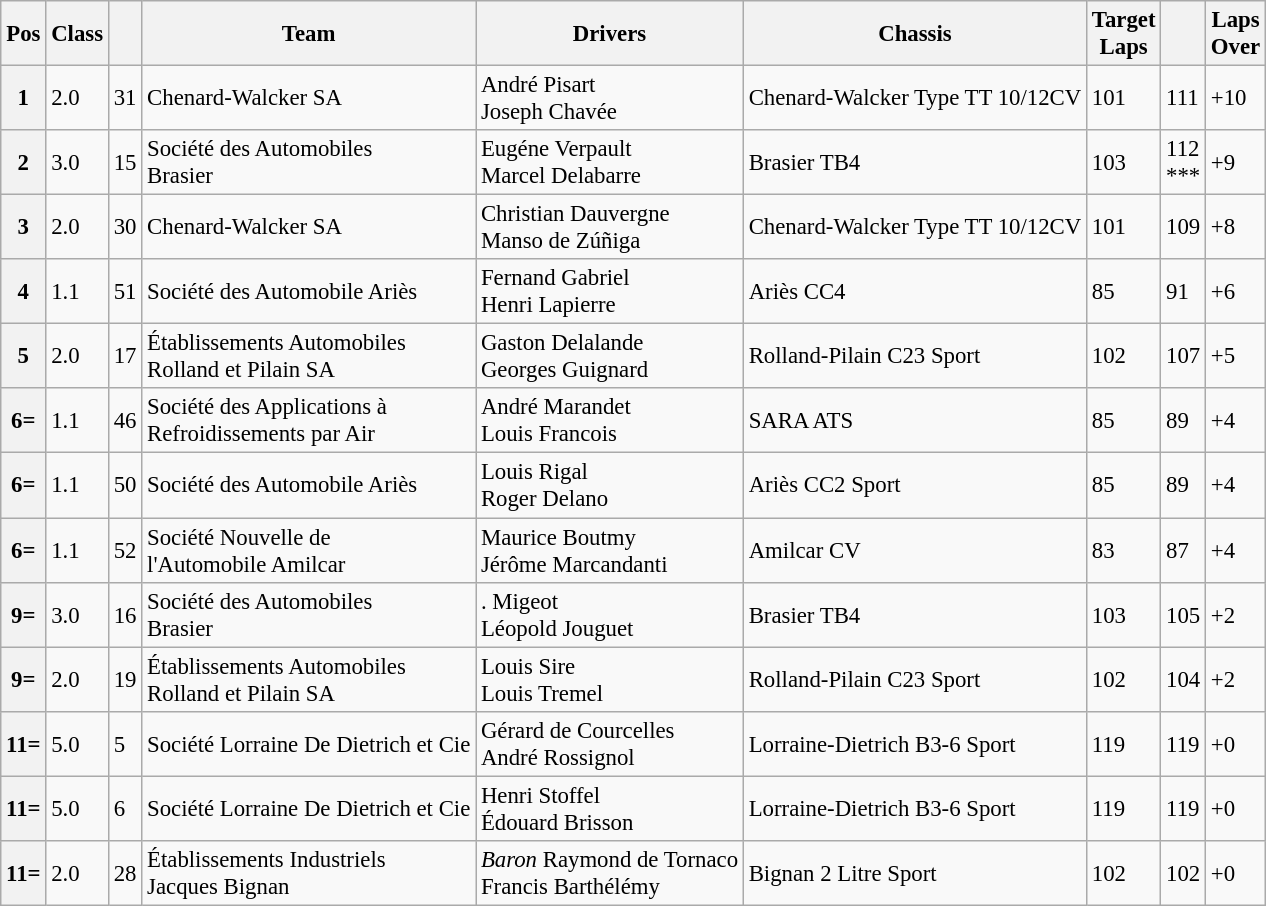<table class="wikitable" style="font-size: 95%;">
<tr>
<th>Pos</th>
<th>Class</th>
<th></th>
<th>Team</th>
<th>Drivers</th>
<th>Chassis</th>
<th>Target<br>Laps</th>
<th></th>
<th>Laps<br>Over</th>
</tr>
<tr>
<th>1</th>
<td>2.0</td>
<td>31</td>
<td> Chenard-Walcker SA</td>
<td> André Pisart<br> Joseph Chavée</td>
<td>Chenard-Walcker Type TT 10/12CV</td>
<td>101</td>
<td>111</td>
<td>+10</td>
</tr>
<tr>
<th>2</th>
<td>3.0</td>
<td>15</td>
<td> Société des Automobiles<br> Brasier</td>
<td> Eugéne Verpault<br> Marcel Delabarre</td>
<td>Brasier TB4</td>
<td>103</td>
<td>112<br>***</td>
<td>+9</td>
</tr>
<tr>
<th>3</th>
<td>2.0</td>
<td>30</td>
<td> Chenard-Walcker SA</td>
<td> Christian Dauvergne<br> Manso de Zúñiga</td>
<td>Chenard-Walcker Type TT 10/12CV</td>
<td>101</td>
<td>109</td>
<td>+8</td>
</tr>
<tr>
<th>4</th>
<td>1.1</td>
<td>51</td>
<td> Société des Automobile Ariès</td>
<td> Fernand Gabriel<br> Henri Lapierre</td>
<td>Ariès CC4</td>
<td>85</td>
<td>91</td>
<td>+6</td>
</tr>
<tr>
<th>5</th>
<td>2.0</td>
<td>17</td>
<td> Établissements Automobiles<br>Rolland et Pilain SA</td>
<td> Gaston Delalande<br> Georges Guignard</td>
<td>Rolland-Pilain C23 Sport</td>
<td>102</td>
<td>107</td>
<td>+5</td>
</tr>
<tr>
<th>6=</th>
<td>1.1</td>
<td>46</td>
<td> Société des Applications à<br>Refroidissements par Air</td>
<td> André Marandet<br> Louis Francois</td>
<td>SARA ATS</td>
<td>85</td>
<td>89</td>
<td>+4</td>
</tr>
<tr>
<th>6=</th>
<td>1.1</td>
<td>50</td>
<td> Société des Automobile Ariès</td>
<td> Louis Rigal<br> Roger Delano</td>
<td>Ariès CC2 Sport</td>
<td>85</td>
<td>89</td>
<td>+4</td>
</tr>
<tr>
<th>6=</th>
<td>1.1</td>
<td>52</td>
<td> Société Nouvelle de<br>l'Automobile Amilcar</td>
<td> Maurice Boutmy<br> Jérôme Marcandanti</td>
<td>Amilcar CV</td>
<td>83</td>
<td>87</td>
<td>+4</td>
</tr>
<tr>
<th>9=</th>
<td>3.0</td>
<td>16</td>
<td> Société des Automobiles<br> Brasier</td>
<td> . Migeot<br> Léopold Jouguet</td>
<td>Brasier TB4</td>
<td>103</td>
<td>105</td>
<td>+2</td>
</tr>
<tr>
<th>9=</th>
<td>2.0</td>
<td>19</td>
<td> Établissements Automobiles<br>Rolland et Pilain SA</td>
<td> Louis Sire<br> Louis Tremel</td>
<td>Rolland-Pilain C23 Sport</td>
<td>102</td>
<td>104</td>
<td>+2</td>
</tr>
<tr>
<th>11=</th>
<td>5.0</td>
<td>5</td>
<td> Société Lorraine De Dietrich et Cie</td>
<td> Gérard de Courcelles<br> André Rossignol</td>
<td>Lorraine-Dietrich B3-6 Sport</td>
<td>119</td>
<td>119</td>
<td>+0</td>
</tr>
<tr>
<th>11=</th>
<td>5.0</td>
<td>6</td>
<td> Société Lorraine De Dietrich et Cie</td>
<td> Henri Stoffel<br> Édouard Brisson</td>
<td>Lorraine-Dietrich B3-6 Sport</td>
<td>119</td>
<td>119</td>
<td>+0</td>
</tr>
<tr>
<th>11=</th>
<td>2.0</td>
<td>28</td>
<td> Établissements Industriels<br>Jacques Bignan</td>
<td> <em>Baron</em> Raymond de Tornaco<br> Francis Barthélémy</td>
<td>Bignan 2 Litre Sport</td>
<td>102</td>
<td>102</td>
<td>+0</td>
</tr>
</table>
